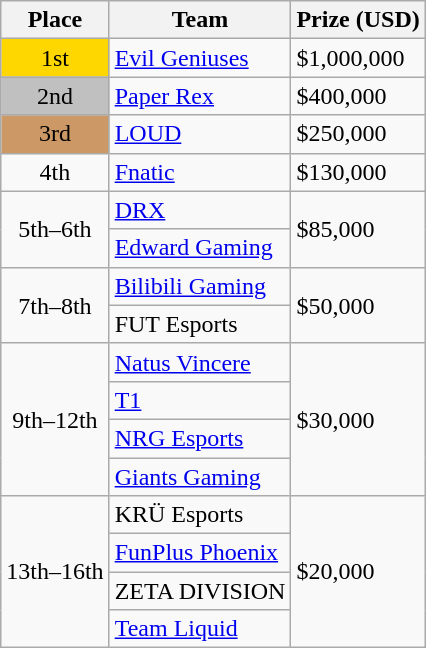<table class="wikitable">
<tr>
<th>Place</th>
<th>Team</th>
<th>Prize (USD)</th>
</tr>
<tr>
<td style="background: gold; text-align:center">1st</td>
<td><a href='#'>Evil Geniuses</a></td>
<td>$1,000,000</td>
</tr>
<tr>
<td style="background: silver; text-align:center">2nd</td>
<td><a href='#'>Paper Rex</a></td>
<td>$400,000</td>
</tr>
<tr>
<td style="background: #c96; text-align:center">3rd</td>
<td><a href='#'>LOUD</a></td>
<td>$250,000</td>
</tr>
<tr>
<td style="text-align:center">4th</td>
<td><a href='#'>Fnatic</a></td>
<td>$130,000</td>
</tr>
<tr>
<td rowspan=2 style="text-align:center">5th–6th</td>
<td><a href='#'>DRX</a></td>
<td rowspan=2>$85,000</td>
</tr>
<tr>
<td><a href='#'>Edward Gaming</a></td>
</tr>
<tr>
<td rowspan=2 style="text-align:center">7th–8th</td>
<td><a href='#'>Bilibili Gaming</a></td>
<td rowspan=2>$50,000</td>
</tr>
<tr>
<td>FUT Esports</td>
</tr>
<tr>
<td rowspan=4 style="text-align:center">9th–12th</td>
<td><a href='#'>Natus Vincere</a></td>
<td rowspan=4>$30,000</td>
</tr>
<tr>
<td><a href='#'>T1</a></td>
</tr>
<tr>
<td><a href='#'>NRG Esports</a></td>
</tr>
<tr>
<td><a href='#'>Giants Gaming</a></td>
</tr>
<tr>
<td rowspan=4 style="text-align:center">13th–16th</td>
<td>KRÜ Esports</td>
<td rowspan="4">$20,000</td>
</tr>
<tr>
<td><a href='#'>FunPlus Phoenix</a></td>
</tr>
<tr>
<td>ZETA DIVISION</td>
</tr>
<tr>
<td><a href='#'>Team Liquid</a></td>
</tr>
</table>
